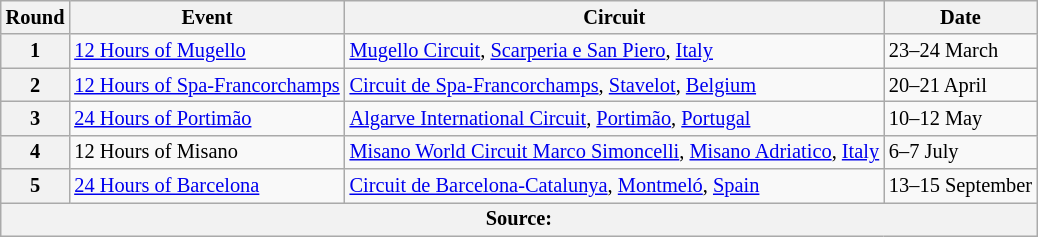<table class="wikitable" style="font-size: 85%;">
<tr>
<th>Round</th>
<th>Event</th>
<th>Circuit</th>
<th>Date</th>
</tr>
<tr>
<th>1</th>
<td><a href='#'>12 Hours of Mugello</a></td>
<td> <a href='#'>Mugello Circuit</a>, <a href='#'>Scarperia e San Piero</a>, <a href='#'>Italy</a></td>
<td>23–24 March</td>
</tr>
<tr>
<th>2</th>
<td><a href='#'>12 Hours of Spa-Francorchamps</a></td>
<td> <a href='#'>Circuit de Spa-Francorchamps</a>, <a href='#'>Stavelot</a>, <a href='#'>Belgium</a></td>
<td>20–21 April</td>
</tr>
<tr>
<th>3</th>
<td><a href='#'>24 Hours of Portimão</a></td>
<td> <a href='#'>Algarve International Circuit</a>, <a href='#'>Portimão</a>, <a href='#'>Portugal</a></td>
<td>10–12 May</td>
</tr>
<tr>
<th>4</th>
<td>12 Hours of Misano</td>
<td> <a href='#'>Misano World Circuit Marco Simoncelli</a>, <a href='#'>Misano Adriatico</a>, <a href='#'>Italy</a></td>
<td>6–7 July</td>
</tr>
<tr>
<th>5</th>
<td><a href='#'>24 Hours of Barcelona</a></td>
<td> <a href='#'>Circuit de Barcelona-Catalunya</a>, <a href='#'>Montmeló</a>, <a href='#'>Spain</a></td>
<td>13–15 September</td>
</tr>
<tr>
<th colspan="4">Source:</th>
</tr>
</table>
